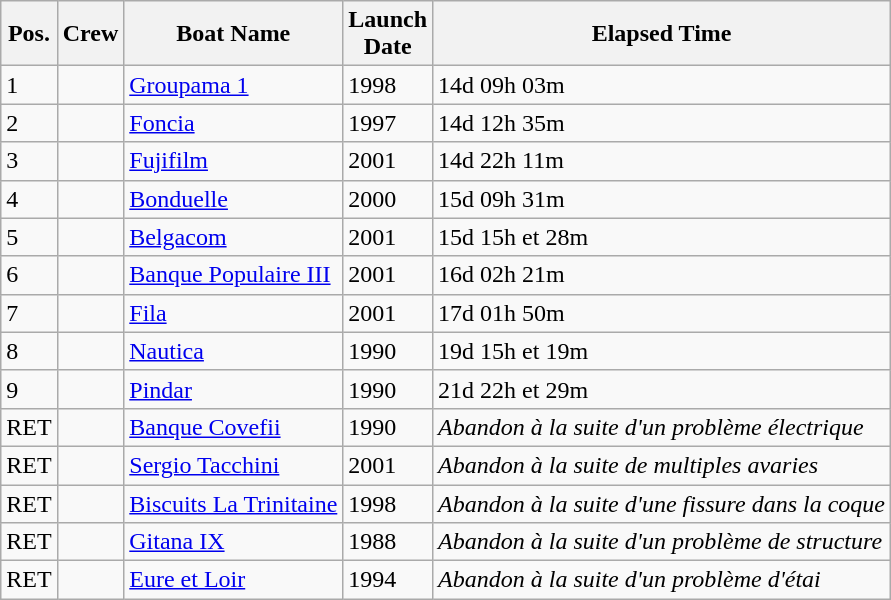<table class="wikitable sortable">
<tr>
<th>Pos.</th>
<th>Crew</th>
<th>Boat Name</th>
<th>Launch<br>Date</th>
<th>Elapsed Time</th>
</tr>
<tr>
<td>1</td>
<td><br></td>
<td><a href='#'>Groupama 1</a></td>
<td>1998</td>
<td>14d 09h 03m</td>
</tr>
<tr>
<td>2</td>
<td><br></td>
<td><a href='#'>Foncia</a></td>
<td>1997</td>
<td>14d 12h 35m</td>
</tr>
<tr>
<td>3</td>
<td><br></td>
<td><a href='#'>Fujifilm</a></td>
<td>2001</td>
<td>14d 22h 11m</td>
</tr>
<tr>
<td>4</td>
<td><br></td>
<td><a href='#'>Bonduelle</a></td>
<td>2000</td>
<td>15d 09h 31m</td>
</tr>
<tr>
<td>5</td>
<td><br></td>
<td><a href='#'>Belgacom</a></td>
<td>2001</td>
<td>15d 15h et 28m</td>
</tr>
<tr>
<td>6</td>
<td><br></td>
<td><a href='#'>Banque Populaire III</a></td>
<td>2001</td>
<td>16d 02h 21m</td>
</tr>
<tr>
<td>7</td>
<td><br></td>
<td><a href='#'>Fila</a></td>
<td>2001</td>
<td>17d 01h 50m</td>
</tr>
<tr>
<td>8</td>
<td><br></td>
<td><a href='#'>Nautica</a></td>
<td>1990</td>
<td>19d 15h et 19m</td>
</tr>
<tr>
<td>9</td>
<td><br></td>
<td><a href='#'>Pindar</a></td>
<td>1990</td>
<td>21d 22h et 29m</td>
</tr>
<tr>
<td>RET</td>
<td><br></td>
<td><a href='#'>Banque Covefii</a></td>
<td>1990</td>
<td><em>Abandon à la suite d'un problème électrique</em></td>
</tr>
<tr>
<td>RET</td>
<td><br></td>
<td><a href='#'>Sergio Tacchini</a></td>
<td>2001</td>
<td><em>Abandon à la suite de multiples avaries</em></td>
</tr>
<tr>
<td>RET</td>
<td><br></td>
<td><a href='#'>Biscuits La Trinitaine</a></td>
<td>1998</td>
<td><em>Abandon à la suite d'une fissure dans la coque</em></td>
</tr>
<tr>
<td>RET</td>
<td><br></td>
<td><a href='#'>Gitana IX</a></td>
<td>1988</td>
<td><em>Abandon à la suite d'un problème de structure</em></td>
</tr>
<tr>
<td>RET</td>
<td><br></td>
<td><a href='#'>Eure et Loir</a></td>
<td>1994</td>
<td><em>Abandon à la suite d'un problème d'étai</em></td>
</tr>
</table>
